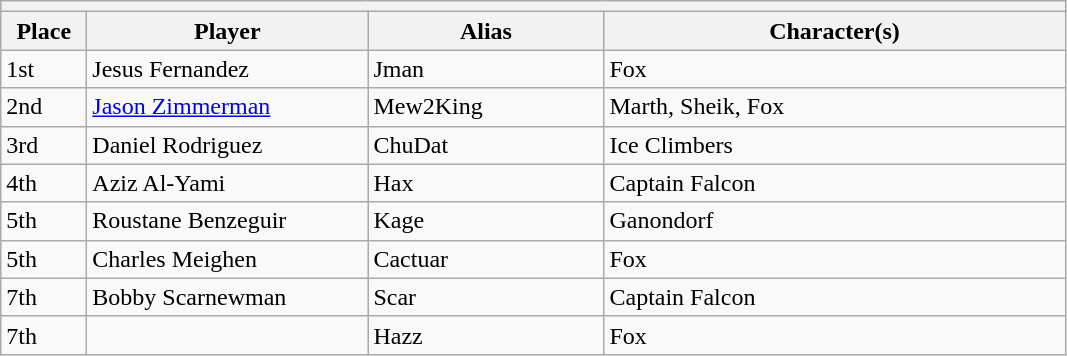<table class="wikitable">
<tr>
<th colspan=4></th>
</tr>
<tr>
<th style="width:50px;">Place</th>
<th style="width:180px;">Player</th>
<th style="width:150px;">Alias</th>
<th style="width:300px;">Character(s)</th>
</tr>
<tr>
<td>1st</td>
<td> Jesus Fernandez</td>
<td>Jman</td>
<td>Fox</td>
</tr>
<tr>
<td>2nd</td>
<td> <a href='#'>Jason Zimmerman</a></td>
<td>Mew2King</td>
<td>Marth, Sheik, Fox</td>
</tr>
<tr>
<td>3rd</td>
<td> Daniel Rodriguez</td>
<td>ChuDat</td>
<td>Ice Climbers</td>
</tr>
<tr>
<td>4th</td>
<td> Aziz Al-Yami</td>
<td>Hax</td>
<td>Captain Falcon</td>
</tr>
<tr>
<td>5th</td>
<td> Roustane Benzeguir</td>
<td>Kage</td>
<td>Ganondorf</td>
</tr>
<tr>
<td>5th</td>
<td> Charles Meighen</td>
<td>Cactuar</td>
<td>Fox</td>
</tr>
<tr>
<td>7th</td>
<td> Bobby Scarnewman</td>
<td>Scar</td>
<td>Captain Falcon</td>
</tr>
<tr>
<td>7th</td>
<td></td>
<td>Hazz</td>
<td>Fox</td>
</tr>
</table>
